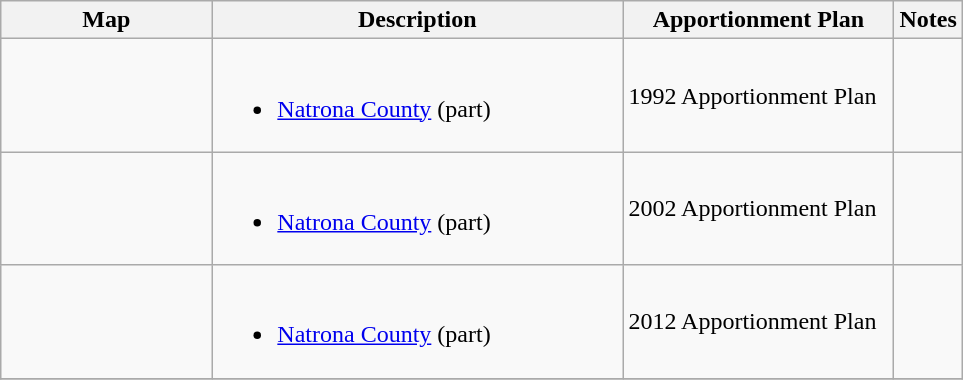<table class="wikitable sortable">
<tr>
<th style="width:100pt;">Map</th>
<th style="width:200pt;">Description</th>
<th style="width:130pt;">Apportionment Plan</th>
<th style="width:15pt;">Notes</th>
</tr>
<tr>
<td></td>
<td><br><ul><li><a href='#'>Natrona County</a> (part)</li></ul></td>
<td>1992 Apportionment Plan</td>
<td></td>
</tr>
<tr>
<td></td>
<td><br><ul><li><a href='#'>Natrona County</a> (part)</li></ul></td>
<td>2002 Apportionment Plan</td>
<td></td>
</tr>
<tr>
<td></td>
<td><br><ul><li><a href='#'>Natrona County</a> (part)</li></ul></td>
<td>2012 Apportionment Plan</td>
<td></td>
</tr>
<tr>
</tr>
</table>
